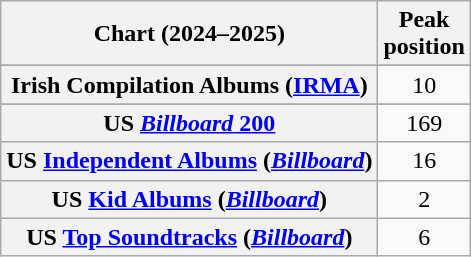<table class="wikitable sortable plainrowheaders" style="text-align:center">
<tr>
<th scope="col">Chart (2024–2025)</th>
<th scope="col">Peak<br>position</th>
</tr>
<tr>
</tr>
<tr>
</tr>
<tr>
</tr>
<tr>
</tr>
<tr>
</tr>
<tr>
<th scope="row">Irish Compilation Albums (<a href='#'>IRMA</a>)</th>
<td>10</td>
</tr>
<tr>
</tr>
<tr>
</tr>
<tr>
<th scope="row">US <a href='#'><em>Billboard</em> 200</a></th>
<td>169</td>
</tr>
<tr>
<th scope="row">US <a href='#'>Independent Albums</a> (<em><a href='#'>Billboard</a></em>)</th>
<td>16</td>
</tr>
<tr>
<th scope="row">US <a href='#'>Kid Albums</a> (<a href='#'><em>Billboard</em></a>)</th>
<td>2</td>
</tr>
<tr>
<th scope="row">US <a href='#'>Top Soundtracks</a> (<em><a href='#'>Billboard</a></em>)</th>
<td>6</td>
</tr>
</table>
